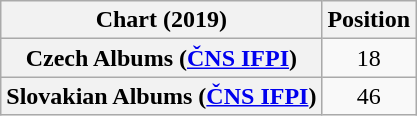<table class="wikitable sortable plainrowheaders" style="text-align:center">
<tr>
<th scope="col">Chart (2019)</th>
<th scope="col">Position</th>
</tr>
<tr>
<th scope="row">Czech Albums (<a href='#'>ČNS IFPI</a>)</th>
<td>18</td>
</tr>
<tr>
<th scope="row">Slovakian Albums (<a href='#'>ČNS IFPI</a>)</th>
<td>46</td>
</tr>
</table>
